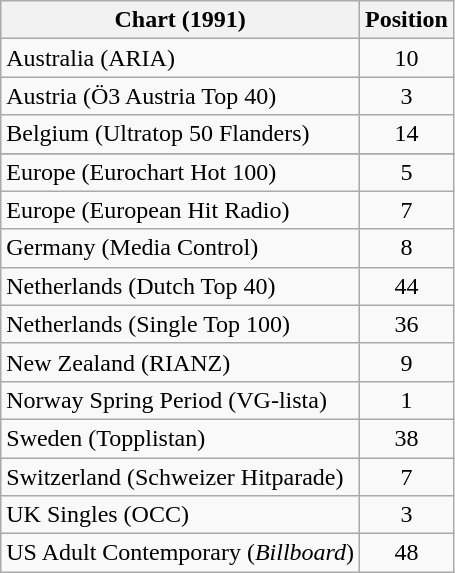<table class="wikitable sortable">
<tr>
<th>Chart (1991)</th>
<th>Position</th>
</tr>
<tr>
<td align="left">Australia (ARIA)</td>
<td style="text-align:center;">10</td>
</tr>
<tr>
<td align="left">Austria (Ö3 Austria Top 40)</td>
<td style="text-align:center;">3</td>
</tr>
<tr>
<td align="left">Belgium (Ultratop 50 Flanders)</td>
<td style="text-align:center;">14</td>
</tr>
<tr>
</tr>
<tr>
<td align="left">Europe (Eurochart Hot 100)</td>
<td style="text-align:center;">5</td>
</tr>
<tr>
<td align="left">Europe (European Hit Radio)</td>
<td style="text-align:center;">7</td>
</tr>
<tr>
<td align="left">Germany (Media Control)</td>
<td style="text-align:center;">8</td>
</tr>
<tr>
<td align="left">Netherlands (Dutch Top 40)</td>
<td style="text-align:center;">44</td>
</tr>
<tr>
<td align="left">Netherlands (Single Top 100)</td>
<td style="text-align:center;">36</td>
</tr>
<tr>
<td align="left">New Zealand (RIANZ)</td>
<td style="text-align:center;">9</td>
</tr>
<tr>
<td align="left">Norway Spring Period (VG-lista)</td>
<td style="text-align:center;">1</td>
</tr>
<tr>
<td align="left">Sweden (Topplistan)</td>
<td style="text-align:center;">38</td>
</tr>
<tr>
<td align="left">Switzerland (Schweizer Hitparade)</td>
<td style="text-align:center;">7</td>
</tr>
<tr>
<td align="left">UK Singles (OCC)</td>
<td style="text-align:center;">3</td>
</tr>
<tr>
<td align="left">US Adult Contemporary (<em>Billboard</em>)</td>
<td style="text-align:center;">48</td>
</tr>
</table>
